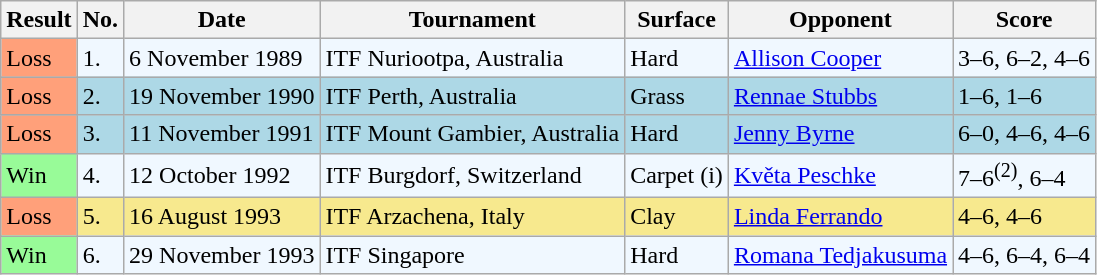<table class="wikitable">
<tr>
<th>Result</th>
<th>No.</th>
<th>Date</th>
<th>Tournament</th>
<th>Surface</th>
<th>Opponent</th>
<th>Score</th>
</tr>
<tr style="background:#f0f8ff;">
<td style="background:#ffa07a;">Loss</td>
<td>1.</td>
<td>6 November 1989</td>
<td>ITF Nuriootpa, Australia</td>
<td>Hard</td>
<td> <a href='#'>Allison Cooper</a></td>
<td>3–6, 6–2, 4–6</td>
</tr>
<tr style="background:lightblue;">
<td style="background:#ffa07a;">Loss</td>
<td>2.</td>
<td>19 November 1990</td>
<td>ITF Perth, Australia</td>
<td>Grass</td>
<td> <a href='#'>Rennae Stubbs</a></td>
<td>1–6, 1–6</td>
</tr>
<tr style="background:lightblue;">
<td style="background:#ffa07a;">Loss</td>
<td>3.</td>
<td>11 November 1991</td>
<td>ITF Mount Gambier, Australia</td>
<td>Hard</td>
<td> <a href='#'>Jenny Byrne</a></td>
<td>6–0, 4–6, 4–6</td>
</tr>
<tr style="background:#f0f8ff;">
<td style="background:#98fb98;">Win</td>
<td>4.</td>
<td>12 October 1992</td>
<td>ITF Burgdorf, Switzerland</td>
<td>Carpet (i)</td>
<td> <a href='#'>Květa Peschke</a></td>
<td>7–6<sup>(2)</sup>, 6–4</td>
</tr>
<tr style="background:#f7e98e;">
<td style="background:#ffa07a;">Loss</td>
<td>5.</td>
<td>16 August 1993</td>
<td>ITF Arzachena, Italy</td>
<td>Clay</td>
<td> <a href='#'>Linda Ferrando</a></td>
<td>4–6, 4–6</td>
</tr>
<tr style="background:#f0f8ff;">
<td style="background:#98fb98;">Win</td>
<td>6.</td>
<td>29 November 1993</td>
<td>ITF Singapore</td>
<td>Hard</td>
<td> <a href='#'>Romana Tedjakusuma</a></td>
<td>4–6, 6–4, 6–4</td>
</tr>
</table>
